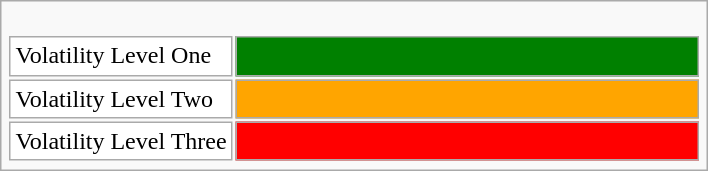<table class="wikitable">
<tr>
<td><br><table style="color:black">
<tr>
<td bgcolor="white">Volatility Level One</td>
<td width="300" bgcolor="green"></td>
</tr>
<tr>
<td bgcolor="white">Volatility Level Two</td>
<td width="300" bgcolor="orange"></td>
</tr>
<tr>
<td bgcolor="white">Volatility Level Three</td>
<td width="300" bgcolor="red"></td>
</tr>
</table>
</td>
</tr>
</table>
